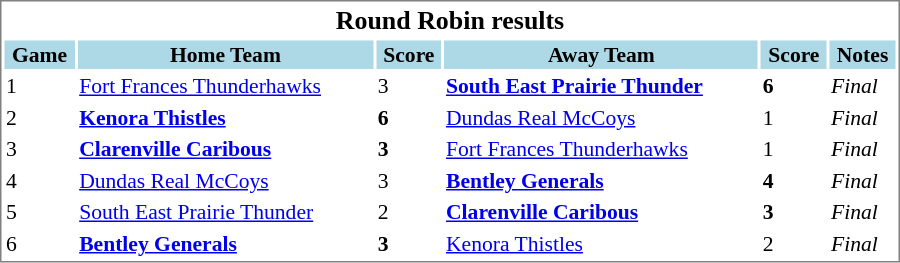<table cellpadding="0">
<tr align="left" style="vertical-align: top">
<td></td>
<td><br><table cellpadding="1" width="600px" style="font-size: 90%; border: 1px solid gray;">
<tr align="center" style="font-size: larger;">
<td colspan=6><strong>Round Robin results</strong></td>
</tr>
<tr style="background:lightblue;">
<th style=>Game</th>
<th style= width="165">Home Team</th>
<th style=>Score</th>
<th style= width="165">Away Team</th>
<th style=>Score</th>
<th style=>Notes</th>
</tr>
<tr bgcolor=>
<td>1</td>
<td><a href='#'>Fort Frances Thunderhawks</a></td>
<td>3</td>
<td><strong><a href='#'>South East Prairie Thunder</a></strong></td>
<td><strong>6</strong></td>
<td><em>Final</em></td>
</tr>
<tr bgcolor=>
<td>2</td>
<td><strong><a href='#'>Kenora Thistles</a></strong></td>
<td><strong>6</strong></td>
<td><a href='#'>Dundas Real McCoys</a></td>
<td>1</td>
<td><em>Final</em></td>
</tr>
<tr bgcolor=>
<td>3</td>
<td><strong><a href='#'>Clarenville Caribous</a></strong></td>
<td><strong>3</strong></td>
<td><a href='#'>Fort Frances Thunderhawks</a></td>
<td>1</td>
<td><em>Final</em></td>
</tr>
<tr bgcolor=>
<td>4</td>
<td><a href='#'>Dundas Real McCoys</a></td>
<td>3</td>
<td><strong><a href='#'>Bentley Generals</a></strong></td>
<td><strong>4</strong></td>
<td><em>Final</em></td>
</tr>
<tr bgcolor=>
<td>5</td>
<td><a href='#'>South East Prairie Thunder</a></td>
<td>2</td>
<td><strong><a href='#'>Clarenville Caribous</a></strong></td>
<td><strong>3</strong></td>
<td><em>Final</em></td>
</tr>
<tr bgcolor=>
<td>6</td>
<td><strong><a href='#'>Bentley Generals</a></strong></td>
<td><strong>3</strong></td>
<td><a href='#'>Kenora Thistles</a></td>
<td>2</td>
<td><em>Final</em></td>
</tr>
</table>
</td>
</tr>
</table>
